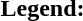<table class="toccolours" style="font-size:100%; white-space:nowrap;">
<tr>
<td><strong>Legend:</strong></td>
<td>      </td>
</tr>
<tr>
<td></td>
</tr>
<tr>
<td></td>
</tr>
</table>
